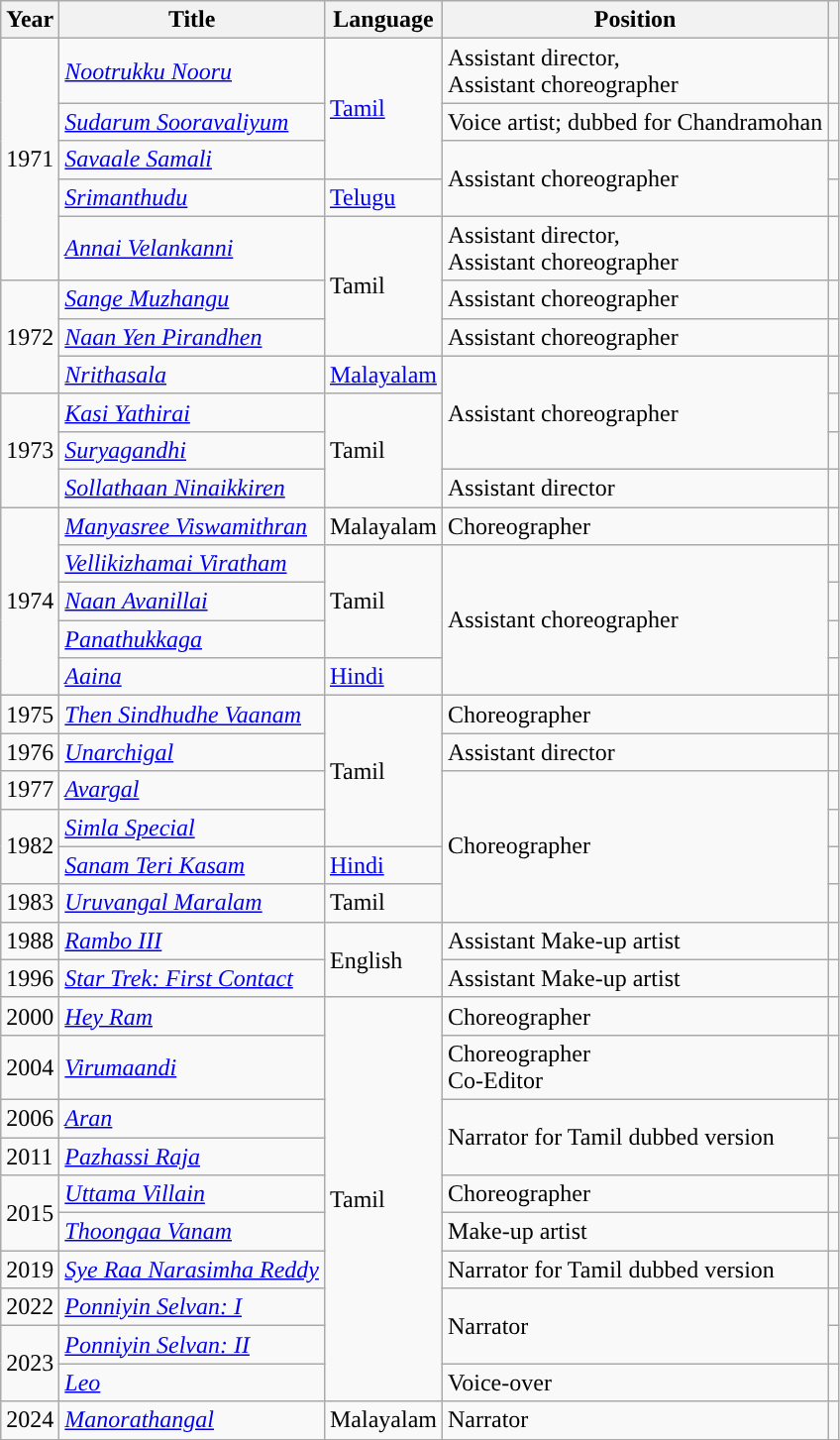<table class="wikitable">
<tr>
<th scope="col">Year</th>
<th scope="col">Title</th>
<th scope="col">Language</th>
<th scope="col">Position</th>
<th scope="col" class="unsortable"></th>
</tr>
<tr>
<td rowspan="5">1971</td>
<td><em><a href='#'>Nootrukku Nooru</a></em></td>
<td rowspan="3"><a href='#'>Tamil</a></td>
<td>Assistant director, <br>Assistant choreographer</td>
<td style="text-align: center;"><br></td>
</tr>
<tr>
<td><em><a href='#'>Sudarum Sooravaliyum</a></em></td>
<td>Voice artist; dubbed for Chandramohan</td>
<td></td>
</tr>
<tr>
<td><em><a href='#'>Savaale Samali</a></em></td>
<td rowspan="2">Assistant choreographer</td>
<td style="text-align: center;"></td>
</tr>
<tr>
<td><em><a href='#'>Srimanthudu</a></em></td>
<td><a href='#'>Telugu</a></td>
<td style="text-align: center;"></td>
</tr>
<tr>
<td><em><a href='#'>Annai Velankanni</a></em></td>
<td rowspan="3">Tamil</td>
<td>Assistant director, <br>Assistant choreographer</td>
<td style="text-align: center;"><br></td>
</tr>
<tr>
<td rowspan="3">1972</td>
<td><em><a href='#'>Sange Muzhangu</a></em></td>
<td>Assistant choreographer</td>
<td style="text-align: center;"></td>
</tr>
<tr>
<td><em><a href='#'>Naan Yen Pirandhen</a></em></td>
<td>Assistant choreographer </td>
<td style="text-align: center;"></td>
</tr>
<tr>
<td><em><a href='#'>Nrithasala</a></em></td>
<td><a href='#'>Malayalam</a></td>
<td rowspan="3">Assistant choreographer</td>
<td style="text-align: center;"></td>
</tr>
<tr>
<td rowspan="3">1973</td>
<td><em><a href='#'>Kasi Yathirai</a></em></td>
<td rowspan="3">Tamil</td>
<td style="text-align: center;"><br></td>
</tr>
<tr>
<td><em><a href='#'>Suryagandhi</a></em></td>
<td style="text-align: center;"><br></td>
</tr>
<tr>
<td><em><a href='#'>Sollathaan Ninaikkiren</a></em></td>
<td>Assistant director</td>
<td style="text-align: center;"></td>
</tr>
<tr>
<td rowspan="5">1974</td>
<td><em><a href='#'>Manyasree Viswamithran</a></em></td>
<td>Malayalam</td>
<td>Choreographer</td>
<td style="text-align: center;"></td>
</tr>
<tr>
<td><em><a href='#'>Vellikizhamai Viratham</a></em></td>
<td rowspan="3">Tamil</td>
<td rowspan="4">Assistant choreographer</td>
<td style="text-align: center;"></td>
</tr>
<tr>
<td><em><a href='#'>Naan Avanillai</a></em></td>
<td style="text-align: center;"></td>
</tr>
<tr>
<td><em><a href='#'>Panathukkaga</a></em></td>
<td style="text-align: center;"></td>
</tr>
<tr>
<td><em><a href='#'>Aaina</a></em></td>
<td><a href='#'>Hindi</a></td>
<td style="text-align: center;"></td>
</tr>
<tr>
<td>1975</td>
<td><em><a href='#'>Then Sindhudhe Vaanam</a></em></td>
<td rowspan="4">Tamil</td>
<td>Choreographer </td>
<td style="text-align: center;"></td>
</tr>
<tr>
<td>1976</td>
<td><em><a href='#'>Unarchigal</a></em></td>
<td>Assistant director</td>
<td style="text-align: center;"></td>
</tr>
<tr>
<td>1977</td>
<td><em><a href='#'>Avargal</a></em></td>
<td rowspan="4">Choreographer</td>
<td style="text-align: center;"></td>
</tr>
<tr>
<td rowspan=2>1982</td>
<td><em><a href='#'>Simla Special</a></em></td>
<td style="text-align: center;"></td>
</tr>
<tr>
<td><em><a href='#'>Sanam Teri Kasam</a></em></td>
<td><a href='#'>Hindi</a></td>
<td style="text-align: center;"></td>
</tr>
<tr>
<td>1983</td>
<td><em><a href='#'>Uruvangal Maralam</a></em></td>
<td>Tamil</td>
<td style="text-align: center;"></td>
</tr>
<tr>
<td>1988</td>
<td><em><a href='#'>Rambo III</a></em></td>
<td rowspan="2">English</td>
<td>Assistant Make-up artist </td>
<td style="text-align: center;"></td>
</tr>
<tr>
<td>1996</td>
<td><em><a href='#'>Star Trek: First Contact</a></em></td>
<td>Assistant Make-up artist </td>
<td style="text-align: center;"></td>
</tr>
<tr>
<td>2000</td>
<td><em><a href='#'>Hey Ram</a></em></td>
<td rowspan="10">Tamil</td>
<td>Choreographer</td>
<td style="text-align: center;"></td>
</tr>
<tr>
<td>2004</td>
<td><em><a href='#'>Virumaandi</a></em></td>
<td>Choreographer<br>Co-Editor</td>
<td style="text-align: center;"></td>
</tr>
<tr>
<td>2006</td>
<td><em><a href='#'>Aran</a></em></td>
<td rowspan="2">Narrator for Tamil dubbed version</td>
<td style="text-align: center;"></td>
</tr>
<tr>
<td>2011</td>
<td><em><a href='#'>Pazhassi Raja</a></em></td>
<td style="text-align: center;"></td>
</tr>
<tr>
<td rowspan=2>2015</td>
<td><em><a href='#'>Uttama Villain</a></em></td>
<td>Choreographer</td>
<td style="text-align: center;"></td>
</tr>
<tr>
<td><em><a href='#'>Thoongaa Vanam</a></em></td>
<td>Make-up artist</td>
<td style="text-align: center;"></td>
</tr>
<tr>
<td>2019</td>
<td><em><a href='#'>Sye Raa Narasimha Reddy</a></em></td>
<td>Narrator for Tamil dubbed version</td>
<td style="text-align: center;"></td>
</tr>
<tr>
<td>2022</td>
<td><em><a href='#'>Ponniyin Selvan: I</a></em></td>
<td rowspan="2">Narrator</td>
<td></td>
</tr>
<tr>
<td rowspan=2>2023</td>
<td><em><a href='#'>Ponniyin Selvan: II</a></em></td>
<td></td>
</tr>
<tr>
<td><em><a href='#'>Leo</a></em></td>
<td>Voice-over</td>
<td></td>
</tr>
<tr>
<td>2024</td>
<td><em><a href='#'>Manorathangal</a></em></td>
<td>Malayalam</td>
<td>Narrator</td>
<td></td>
</tr>
<tr>
</tr>
</table>
